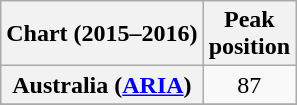<table class="wikitable sortable plainrowheaders" style="text-align:center">
<tr>
<th scope="col">Chart (2015–2016)</th>
<th scope="col">Peak<br>position</th>
</tr>
<tr>
<th scope="row">Australia (<a href='#'>ARIA</a>)</th>
<td>87</td>
</tr>
<tr>
</tr>
<tr>
</tr>
<tr>
</tr>
<tr>
</tr>
<tr>
</tr>
<tr>
</tr>
<tr>
</tr>
</table>
